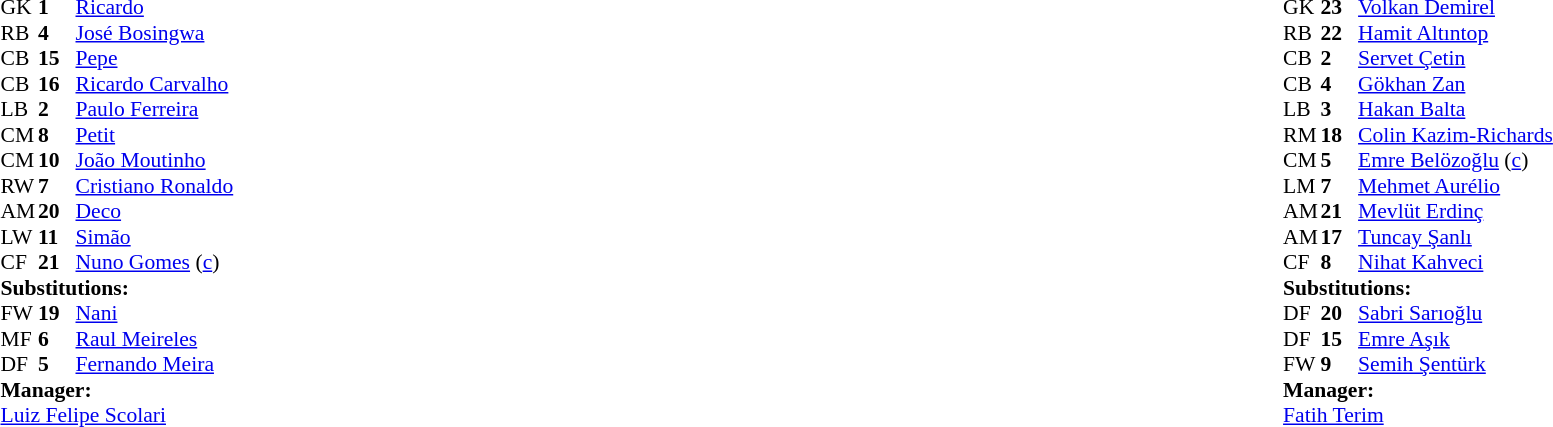<table style="width:100%;">
<tr>
<td style="vertical-align:top; width:40%;"><br><table style="font-size:90%" cellspacing="0" cellpadding="0">
<tr>
<th width="25"></th>
<th width="25"></th>
</tr>
<tr>
<td>GK</td>
<td><strong>1</strong></td>
<td><a href='#'>Ricardo</a></td>
</tr>
<tr>
<td>RB</td>
<td><strong>4</strong></td>
<td><a href='#'>José Bosingwa</a></td>
</tr>
<tr>
<td>CB</td>
<td><strong>15</strong></td>
<td><a href='#'>Pepe</a></td>
</tr>
<tr>
<td>CB</td>
<td><strong>16</strong></td>
<td><a href='#'>Ricardo Carvalho</a></td>
</tr>
<tr>
<td>LB</td>
<td><strong>2</strong></td>
<td><a href='#'>Paulo Ferreira</a></td>
</tr>
<tr>
<td>CM</td>
<td><strong>8</strong></td>
<td><a href='#'>Petit</a></td>
</tr>
<tr>
<td>CM</td>
<td><strong>10</strong></td>
<td><a href='#'>João Moutinho</a></td>
</tr>
<tr>
<td>RW</td>
<td><strong>7</strong></td>
<td><a href='#'>Cristiano Ronaldo</a></td>
</tr>
<tr>
<td>AM</td>
<td><strong>20</strong></td>
<td><a href='#'>Deco</a></td>
<td></td>
<td></td>
</tr>
<tr>
<td>LW</td>
<td><strong>11</strong></td>
<td><a href='#'>Simão</a></td>
<td></td>
<td></td>
</tr>
<tr>
<td>CF</td>
<td><strong>21</strong></td>
<td><a href='#'>Nuno Gomes</a> (<a href='#'>c</a>)</td>
<td></td>
<td></td>
</tr>
<tr>
<td colspan=3><strong>Substitutions:</strong></td>
</tr>
<tr>
<td>FW</td>
<td><strong>19</strong></td>
<td><a href='#'>Nani</a></td>
<td></td>
<td></td>
</tr>
<tr>
<td>MF</td>
<td><strong>6</strong></td>
<td><a href='#'>Raul Meireles</a></td>
<td></td>
<td></td>
</tr>
<tr>
<td>DF</td>
<td><strong>5</strong></td>
<td><a href='#'>Fernando Meira</a></td>
<td></td>
<td></td>
</tr>
<tr>
<td colspan=3><strong>Manager:</strong></td>
</tr>
<tr>
<td colspan=3> <a href='#'>Luiz Felipe Scolari</a></td>
</tr>
</table>
</td>
<td valign="top"></td>
<td style="vertical-align:top; width:50%;"><br><table style="font-size:90%; margin:auto;" cellspacing="0" cellpadding="0">
<tr>
<th width=25></th>
<th width=25></th>
</tr>
<tr>
<td>GK</td>
<td><strong>23</strong></td>
<td><a href='#'>Volkan Demirel</a></td>
</tr>
<tr>
<td>RB</td>
<td><strong>22</strong></td>
<td><a href='#'>Hamit Altıntop</a></td>
<td></td>
<td></td>
</tr>
<tr>
<td>CB</td>
<td><strong>2</strong></td>
<td><a href='#'>Servet Çetin</a></td>
</tr>
<tr>
<td>CB</td>
<td><strong>4</strong></td>
<td><a href='#'>Gökhan Zan</a></td>
<td></td>
<td></td>
</tr>
<tr>
<td>LB</td>
<td><strong>3</strong></td>
<td><a href='#'>Hakan Balta</a></td>
</tr>
<tr>
<td>RM</td>
<td><strong>18</strong></td>
<td><a href='#'>Colin Kazim-Richards</a></td>
<td></td>
</tr>
<tr>
<td>CM</td>
<td><strong>5</strong></td>
<td><a href='#'>Emre Belözoğlu</a> (<a href='#'>c</a>)</td>
</tr>
<tr>
<td>LM</td>
<td><strong>7</strong></td>
<td><a href='#'>Mehmet Aurélio</a></td>
</tr>
<tr>
<td>AM</td>
<td><strong>21</strong></td>
<td><a href='#'>Mevlüt Erdinç</a></td>
<td></td>
<td></td>
</tr>
<tr>
<td>AM</td>
<td><strong>17</strong></td>
<td><a href='#'>Tuncay Şanlı</a></td>
</tr>
<tr>
<td>CF</td>
<td><strong>8</strong></td>
<td><a href='#'>Nihat Kahveci</a></td>
</tr>
<tr>
<td colspan=3><strong>Substitutions:</strong></td>
</tr>
<tr>
<td>DF</td>
<td><strong>20</strong></td>
<td><a href='#'>Sabri Sarıoğlu</a></td>
<td></td>
<td></td>
</tr>
<tr>
<td>DF</td>
<td><strong>15</strong></td>
<td><a href='#'>Emre Aşık</a></td>
<td></td>
<td></td>
</tr>
<tr>
<td>FW</td>
<td><strong>9</strong></td>
<td><a href='#'>Semih Şentürk</a></td>
<td></td>
<td></td>
</tr>
<tr>
<td colspan=3><strong>Manager:</strong></td>
</tr>
<tr>
<td colspan=3><a href='#'>Fatih Terim</a></td>
</tr>
</table>
</td>
</tr>
</table>
